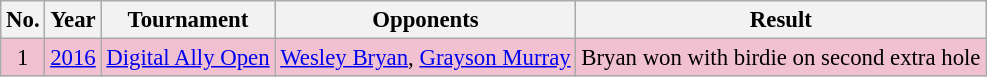<table class="wikitable" style="font-size:95%;">
<tr>
<th>No.</th>
<th>Year</th>
<th>Tournament</th>
<th>Opponents</th>
<th>Result</th>
</tr>
<tr style="background:#F2C1D1;">
<td align=center>1</td>
<td><a href='#'>2016</a></td>
<td><a href='#'>Digital Ally Open</a></td>
<td> <a href='#'>Wesley Bryan</a>,  <a href='#'>Grayson Murray</a></td>
<td>Bryan won with birdie on second extra hole</td>
</tr>
</table>
